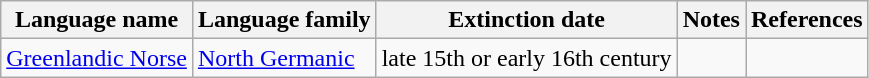<table class="wikitable sortable">
<tr>
<th>Language name</th>
<th>Language family</th>
<th>Extinction date</th>
<th>Notes</th>
<th>References</th>
</tr>
<tr>
<td><a href='#'>Greenlandic Norse</a></td>
<td><a href='#'>North Germanic</a></td>
<td>late 15th or early 16th century</td>
<td></td>
<td></td>
</tr>
</table>
